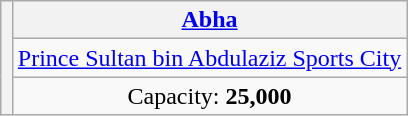<table class="wikitable" style="text-align:center;margin:1em auto;">
<tr>
<th rowspan="4"></th>
<th colspan="1"><a href='#'>Abha</a></th>
</tr>
<tr>
<td><a href='#'>Prince Sultan bin Abdulaziz Sports City</a></td>
</tr>
<tr>
<td>Capacity: <strong>25,000</strong></td>
</tr>
</table>
